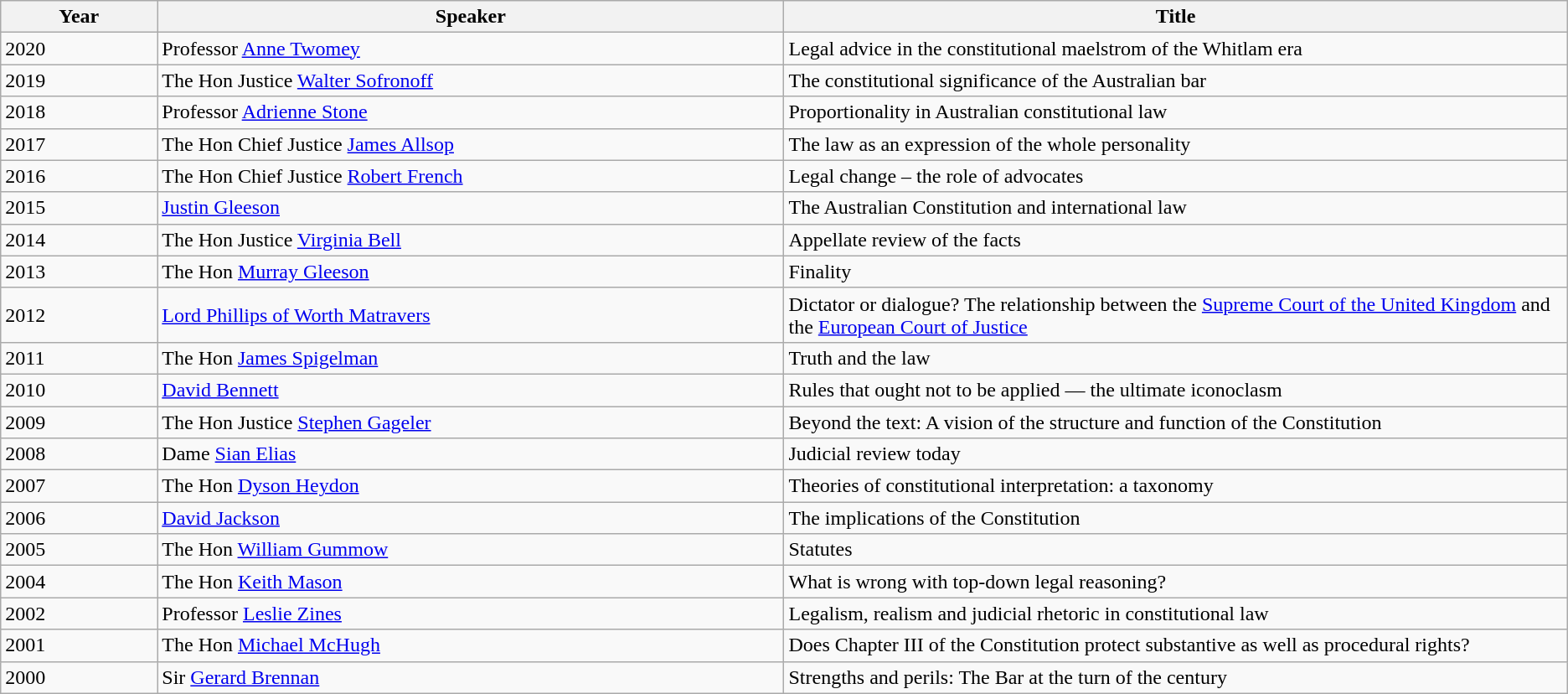<table class="wikitable sortable">
<tr>
<th style="width:10%">Year</th>
<th style="width:40%">Speaker</th>
<th style="width:50%">Title</th>
</tr>
<tr>
<td>2020</td>
<td>Professor <a href='#'>Anne Twomey</a> </td>
<td>Legal advice in the constitutional maelstrom of the Whitlam era</td>
</tr>
<tr>
<td>2019</td>
<td>The Hon Justice <a href='#'>Walter Sofronoff</a></td>
<td>The constitutional significance of the Australian bar</td>
</tr>
<tr>
<td>2018</td>
<td>Professor <a href='#'>Adrienne Stone</a></td>
<td>Proportionality in Australian constitutional law</td>
</tr>
<tr>
<td>2017</td>
<td>The Hon Chief Justice <a href='#'>James Allsop</a> </td>
<td>The law as an expression of the whole personality</td>
</tr>
<tr>
<td>2016</td>
<td>The Hon Chief Justice <a href='#'>Robert French</a> </td>
<td>Legal change – the role of advocates</td>
</tr>
<tr>
<td>2015</td>
<td><a href='#'>Justin Gleeson</a> </td>
<td>The Australian Constitution and international law</td>
</tr>
<tr>
<td>2014</td>
<td>The Hon Justice <a href='#'>Virginia Bell</a> </td>
<td>Appellate review of the facts</td>
</tr>
<tr>
<td>2013</td>
<td>The Hon <a href='#'>Murray Gleeson</a> </td>
<td>Finality</td>
</tr>
<tr>
<td>2012</td>
<td><a href='#'>Lord Phillips of Worth Matravers</a> </td>
<td>Dictator or dialogue? The relationship between the <a href='#'>Supreme Court of the United Kingdom</a> and the <a href='#'>European Court of Justice</a></td>
</tr>
<tr>
<td>2011</td>
<td>The Hon <a href='#'>James Spigelman</a> </td>
<td>Truth and the law</td>
</tr>
<tr>
<td>2010</td>
<td><a href='#'>David Bennett</a> </td>
<td>Rules that ought not to be applied — the ultimate iconoclasm</td>
</tr>
<tr>
<td>2009</td>
<td>The Hon Justice <a href='#'>Stephen Gageler</a> </td>
<td>Beyond the text: A vision of the structure and function of the Constitution</td>
</tr>
<tr>
<td>2008</td>
<td>Dame <a href='#'>Sian Elias</a> </td>
<td>Judicial review today</td>
</tr>
<tr>
<td>2007</td>
<td>The Hon <a href='#'>Dyson Heydon</a> </td>
<td>Theories of constitutional interpretation: a taxonomy</td>
</tr>
<tr>
<td>2006</td>
<td><a href='#'>David Jackson</a> </td>
<td>The implications of the Constitution</td>
</tr>
<tr>
<td>2005</td>
<td>The Hon <a href='#'>William Gummow</a> </td>
<td>Statutes</td>
</tr>
<tr>
<td>2004</td>
<td>The Hon <a href='#'>Keith Mason</a> </td>
<td>What is wrong with top-down legal reasoning?</td>
</tr>
<tr>
<td>2002</td>
<td>Professor <a href='#'>Leslie Zines</a></td>
<td>Legalism, realism and judicial rhetoric in constitutional law</td>
</tr>
<tr>
<td>2001</td>
<td>The Hon <a href='#'>Michael McHugh</a> </td>
<td>Does Chapter III of the Constitution protect substantive as well as procedural rights?</td>
</tr>
<tr>
<td>2000</td>
<td>Sir <a href='#'>Gerard Brennan</a> </td>
<td>Strengths and perils: The Bar at the turn of the century</td>
</tr>
</table>
